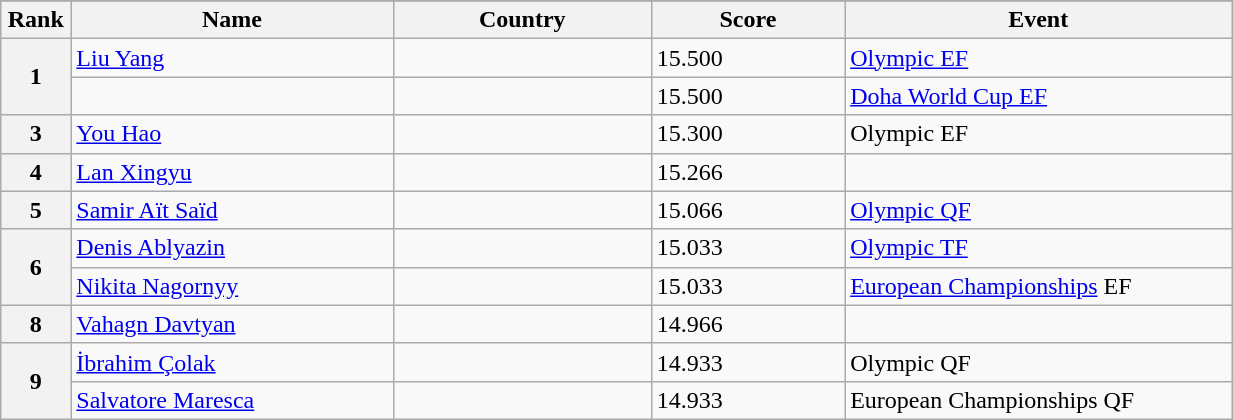<table class="wikitable sortable" style="width:65%;">
<tr>
</tr>
<tr>
<th style="text-align:center; width:5%;">Rank</th>
<th style="text-align:center; width:25%;">Name</th>
<th style="text-align:center; width:20%;">Country</th>
<th style="text-align:center; width:15%;">Score</th>
<th style="text-align:center; width:30%;">Event</th>
</tr>
<tr>
<th rowspan="2">1</th>
<td><a href='#'>Liu Yang</a></td>
<td></td>
<td>15.500</td>
<td><a href='#'>Olympic EF</a></td>
</tr>
<tr>
<td></td>
<td></td>
<td>15.500</td>
<td><a href='#'>Doha World Cup EF</a></td>
</tr>
<tr>
<th>3</th>
<td><a href='#'>You Hao</a></td>
<td></td>
<td>15.300</td>
<td>Olympic EF</td>
</tr>
<tr>
<th>4</th>
<td><a href='#'>Lan Xingyu</a></td>
<td></td>
<td>15.266</td>
<td></td>
</tr>
<tr>
<th>5</th>
<td><a href='#'>Samir Aït Saïd</a></td>
<td></td>
<td>15.066</td>
<td><a href='#'>Olympic QF</a></td>
</tr>
<tr>
<th rowspan="2">6</th>
<td><a href='#'>Denis Ablyazin</a></td>
<td></td>
<td>15.033</td>
<td><a href='#'>Olympic TF</a></td>
</tr>
<tr>
<td><a href='#'>Nikita Nagornyy</a></td>
<td></td>
<td>15.033</td>
<td><a href='#'>European Championships</a> EF</td>
</tr>
<tr>
<th>8</th>
<td><a href='#'>Vahagn Davtyan</a></td>
<td></td>
<td>14.966</td>
<td></td>
</tr>
<tr>
<th rowspan="2">9</th>
<td><a href='#'>İbrahim Çolak</a></td>
<td></td>
<td>14.933</td>
<td>Olympic QF</td>
</tr>
<tr>
<td><a href='#'>Salvatore Maresca</a></td>
<td></td>
<td>14.933</td>
<td>European Championships QF</td>
</tr>
</table>
